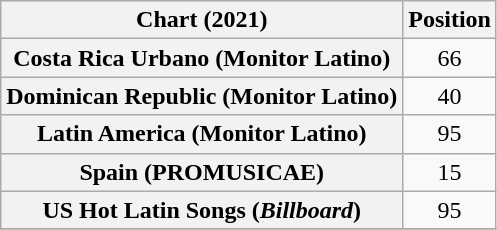<table class="wikitable sortable plainrowheaders" style="text-align:center">
<tr>
<th scope="col">Chart (2021)</th>
<th scope="col">Position</th>
</tr>
<tr>
<th scope="row">Costa Rica Urbano (Monitor Latino)</th>
<td>66</td>
</tr>
<tr>
<th scope="row">Dominican Republic (Monitor Latino)</th>
<td>40</td>
</tr>
<tr>
<th scope="row">Latin America (Monitor Latino)</th>
<td>95</td>
</tr>
<tr>
<th scope="row">Spain (PROMUSICAE)</th>
<td>15</td>
</tr>
<tr>
<th scope="row">US Hot Latin Songs (<em>Billboard</em>)</th>
<td>95</td>
</tr>
<tr>
</tr>
</table>
